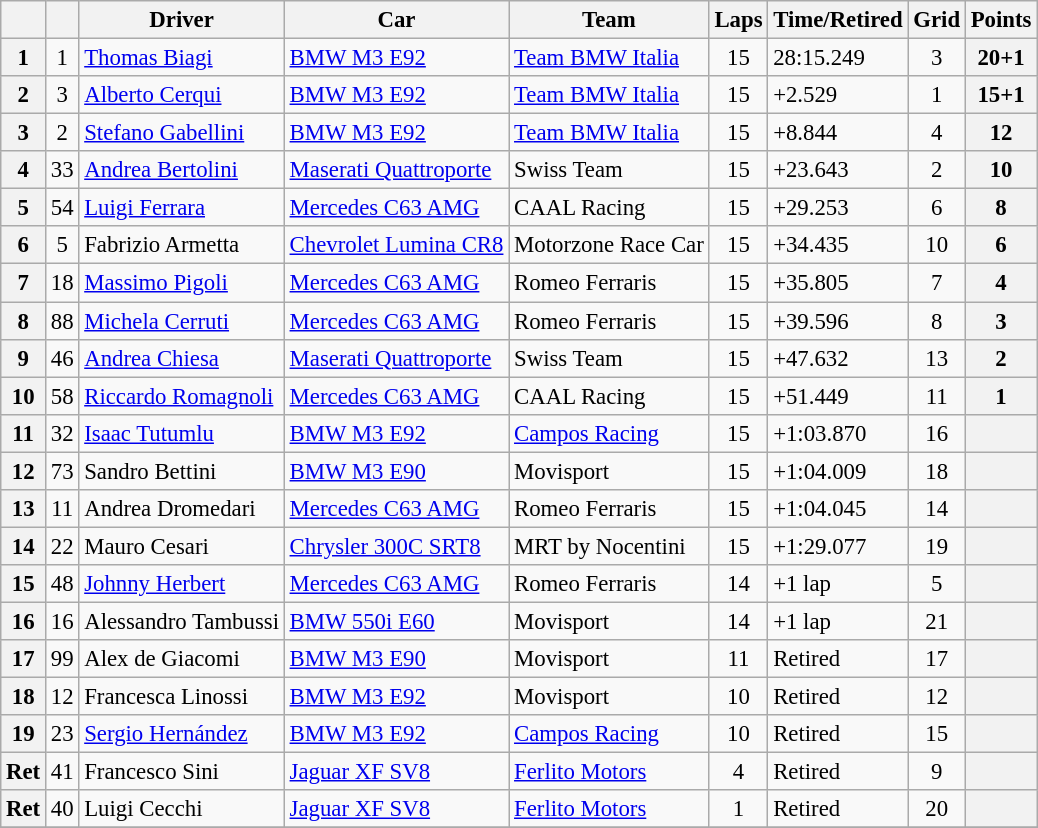<table class="wikitable sortable" style="font-size:95%">
<tr>
<th></th>
<th></th>
<th>Driver</th>
<th>Car</th>
<th>Team</th>
<th>Laps</th>
<th>Time/Retired</th>
<th>Grid</th>
<th>Points</th>
</tr>
<tr>
<th>1</th>
<td align=center>1</td>
<td> <a href='#'>Thomas Biagi</a></td>
<td><a href='#'>BMW M3 E92</a></td>
<td> <a href='#'>Team BMW Italia</a></td>
<td align=center>15</td>
<td>28:15.249</td>
<td align=center>3</td>
<th>20+1</th>
</tr>
<tr>
<th>2</th>
<td align=center>3</td>
<td> <a href='#'>Alberto Cerqui</a></td>
<td><a href='#'>BMW M3 E92</a></td>
<td> <a href='#'>Team BMW Italia</a></td>
<td align=center>15</td>
<td>+2.529</td>
<td align=center>1</td>
<th>15+1</th>
</tr>
<tr>
<th>3</th>
<td align=center>2</td>
<td> <a href='#'>Stefano Gabellini</a></td>
<td><a href='#'>BMW M3 E92</a></td>
<td> <a href='#'>Team BMW Italia</a></td>
<td align=center>15</td>
<td>+8.844</td>
<td align=center>4</td>
<th>12</th>
</tr>
<tr>
<th>4</th>
<td align=center>33</td>
<td> <a href='#'>Andrea Bertolini</a></td>
<td><a href='#'>Maserati Quattroporte</a></td>
<td> Swiss Team</td>
<td align=center>15</td>
<td>+23.643</td>
<td align=center>2</td>
<th>10</th>
</tr>
<tr>
<th>5</th>
<td align=center>54</td>
<td> <a href='#'>Luigi Ferrara</a></td>
<td><a href='#'>Mercedes C63 AMG</a></td>
<td> CAAL Racing</td>
<td align=center>15</td>
<td>+29.253</td>
<td align=center>6</td>
<th>8</th>
</tr>
<tr>
<th>6</th>
<td align=center>5</td>
<td> Fabrizio Armetta</td>
<td><a href='#'>Chevrolet Lumina CR8</a></td>
<td> Motorzone Race Car</td>
<td align=center>15</td>
<td>+34.435</td>
<td align=center>10</td>
<th>6</th>
</tr>
<tr>
<th>7</th>
<td align=center>18</td>
<td> <a href='#'>Massimo Pigoli</a></td>
<td><a href='#'>Mercedes C63 AMG</a></td>
<td> Romeo Ferraris</td>
<td align=center>15</td>
<td>+35.805</td>
<td align=center>7</td>
<th>4</th>
</tr>
<tr>
<th>8</th>
<td align=center>88</td>
<td> <a href='#'>Michela Cerruti</a></td>
<td><a href='#'>Mercedes C63 AMG</a></td>
<td> Romeo Ferraris</td>
<td align=center>15</td>
<td>+39.596</td>
<td align=center>8</td>
<th>3</th>
</tr>
<tr>
<th>9</th>
<td align=center>46</td>
<td> <a href='#'>Andrea Chiesa</a></td>
<td><a href='#'>Maserati Quattroporte</a></td>
<td> Swiss Team</td>
<td align=center>15</td>
<td>+47.632</td>
<td align=center>13</td>
<th>2</th>
</tr>
<tr>
<th>10</th>
<td align=center>58</td>
<td> <a href='#'>Riccardo Romagnoli</a></td>
<td><a href='#'>Mercedes C63 AMG</a></td>
<td> CAAL Racing</td>
<td align=center>15</td>
<td>+51.449</td>
<td align=center>11</td>
<th>1</th>
</tr>
<tr>
<th>11</th>
<td align=center>32</td>
<td> <a href='#'>Isaac Tutumlu</a></td>
<td><a href='#'>BMW M3 E92</a></td>
<td> <a href='#'>Campos Racing</a></td>
<td align=center>15</td>
<td>+1:03.870</td>
<td align=center>16</td>
<th></th>
</tr>
<tr>
<th>12</th>
<td align=center>73</td>
<td> Sandro Bettini</td>
<td><a href='#'>BMW M3 E90</a></td>
<td> Movisport</td>
<td align=center>15</td>
<td>+1:04.009</td>
<td align=center>18</td>
<th></th>
</tr>
<tr>
<th>13</th>
<td align=center>11</td>
<td> Andrea Dromedari</td>
<td><a href='#'>Mercedes C63 AMG</a></td>
<td> Romeo Ferraris</td>
<td align=center>15</td>
<td>+1:04.045</td>
<td align=center>14</td>
<th></th>
</tr>
<tr>
<th>14</th>
<td align=center>22</td>
<td> Mauro Cesari</td>
<td><a href='#'>Chrysler 300C SRT8</a></td>
<td> MRT by Nocentini</td>
<td align=center>15</td>
<td>+1:29.077</td>
<td align=center>19</td>
<th></th>
</tr>
<tr>
<th>15</th>
<td align=center>48</td>
<td> <a href='#'>Johnny Herbert</a></td>
<td><a href='#'>Mercedes C63 AMG</a></td>
<td> Romeo Ferraris</td>
<td align=center>14</td>
<td>+1 lap</td>
<td align=center>5</td>
<th></th>
</tr>
<tr>
<th>16</th>
<td align=center>16</td>
<td> Alessandro Tambussi</td>
<td><a href='#'>BMW 550i E60</a></td>
<td> Movisport</td>
<td align=center>14</td>
<td>+1 lap</td>
<td align=center>21</td>
<th></th>
</tr>
<tr>
<th>17</th>
<td align=center>99</td>
<td> Alex de Giacomi</td>
<td><a href='#'>BMW M3 E90</a></td>
<td> Movisport</td>
<td align=center>11</td>
<td>Retired</td>
<td align=center>17</td>
<th></th>
</tr>
<tr>
<th>18</th>
<td align=center>12</td>
<td> Francesca Linossi</td>
<td><a href='#'>BMW M3 E92</a></td>
<td> Movisport</td>
<td align=center>10</td>
<td>Retired</td>
<td align=center>12</td>
<th></th>
</tr>
<tr>
<th>19</th>
<td align=center>23</td>
<td> <a href='#'>Sergio Hernández</a></td>
<td><a href='#'>BMW M3 E92</a></td>
<td> <a href='#'>Campos Racing</a></td>
<td align=center>10</td>
<td>Retired</td>
<td align=center>15</td>
<th></th>
</tr>
<tr>
<th>Ret</th>
<td align=center>41</td>
<td> Francesco Sini</td>
<td><a href='#'>Jaguar XF SV8</a></td>
<td> <a href='#'>Ferlito Motors</a></td>
<td align=center>4</td>
<td>Retired</td>
<td align=center>9</td>
<th></th>
</tr>
<tr>
<th>Ret</th>
<td align=center>40</td>
<td> Luigi Cecchi</td>
<td><a href='#'>Jaguar XF SV8</a></td>
<td> <a href='#'>Ferlito Motors</a></td>
<td align=center>1</td>
<td>Retired</td>
<td align=center>20</td>
<th></th>
</tr>
<tr>
</tr>
</table>
